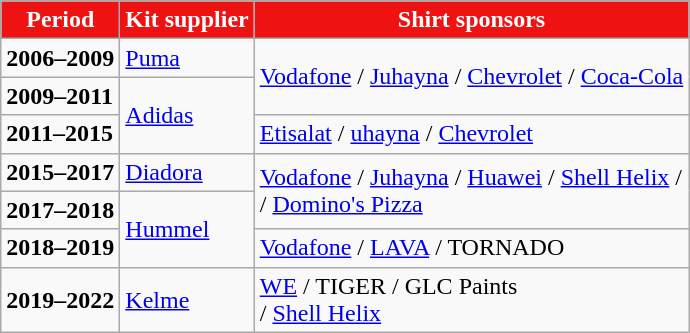<table class="wikitable" style="text-align: left">
<tr>
<th style="color:white; background:#EE1212">Period</th>
<th style="color:white; background:#EE1212">Kit supplier</th>
<th style="color:white; background:#EE1212">Shirt sponsors</th>
</tr>
<tr>
<td><strong>2006–2009</strong></td>
<td rowspan="1"> <a href='#'>Puma</a></td>
<td rowspan="2"> <a href='#'>Vodafone</a> /  <a href='#'>Juhayna</a> /  <a href='#'>Chevrolet</a> /  <a href='#'>Coca-Cola</a></td>
</tr>
<tr>
<td><strong>2009–2011</strong></td>
<td rowspan="2"> <a href='#'>Adidas</a></td>
</tr>
<tr>
<td><strong>2011–2015</strong></td>
<td rowspan="1"> <a href='#'>Etisalat</a> /  <a href='#'>uhayna</a> /  <a href='#'>Chevrolet</a></td>
</tr>
<tr>
<td><strong>2015–2017</strong></td>
<td rowspan="1"> <a href='#'>Diadora</a></td>
<td rowspan="2"> <a href='#'>Vodafone</a> /  <a href='#'>Juhayna</a> /  <a href='#'>Huawei</a> /  <a href='#'>Shell Helix</a> / <br>    /  <a href='#'>Domino's Pizza</a></td>
</tr>
<tr>
<td><strong>2017–2018</strong></td>
<td rowspan="2"> <a href='#'>Hummel</a></td>
</tr>
<tr>
<td><strong>2018–2019</strong></td>
<td rowspan="1"> <a href='#'>Vodafone</a> /  <a href='#'>LAVA</a> /  TORNADO</td>
</tr>
<tr>
<td><strong>2019–2022</strong></td>
<td rowspan="1"> <a href='#'>Kelme</a></td>
<td rowspan="1"> <a href='#'>WE</a> /  TIGER /  GLC Paints<br>/  <a href='#'>Shell Helix</a></td>
</tr>
</table>
